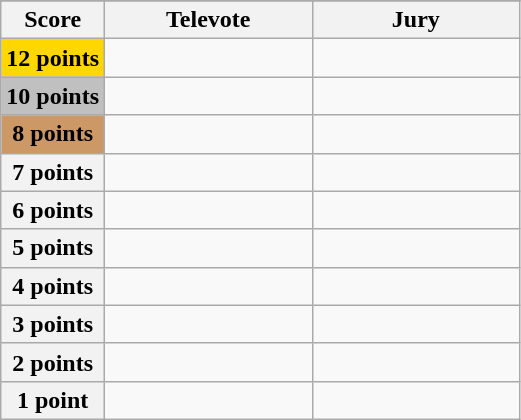<table class="wikitable">
<tr>
</tr>
<tr>
<th scope="col" width="20%">Score</th>
<th scope="col" width="40%">Televote</th>
<th scope="col" width="40%">Jury</th>
</tr>
<tr>
<th scope="row" style="background:gold">12 points</th>
<td></td>
<td></td>
</tr>
<tr>
<th scope="row" style="background:silver">10 points</th>
<td></td>
<td></td>
</tr>
<tr>
<th scope="row" style="background:#CC9966">8 points</th>
<td></td>
<td></td>
</tr>
<tr>
<th scope="row">7 points</th>
<td></td>
<td></td>
</tr>
<tr>
<th scope="row">6 points</th>
<td></td>
<td></td>
</tr>
<tr>
<th scope="row">5 points</th>
<td></td>
<td></td>
</tr>
<tr>
<th scope="row">4 points</th>
<td></td>
<td></td>
</tr>
<tr>
<th scope="row">3 points</th>
<td></td>
<td></td>
</tr>
<tr>
<th scope="row">2 points</th>
<td></td>
<td></td>
</tr>
<tr>
<th scope="row">1 point</th>
<td></td>
<td></td>
</tr>
</table>
